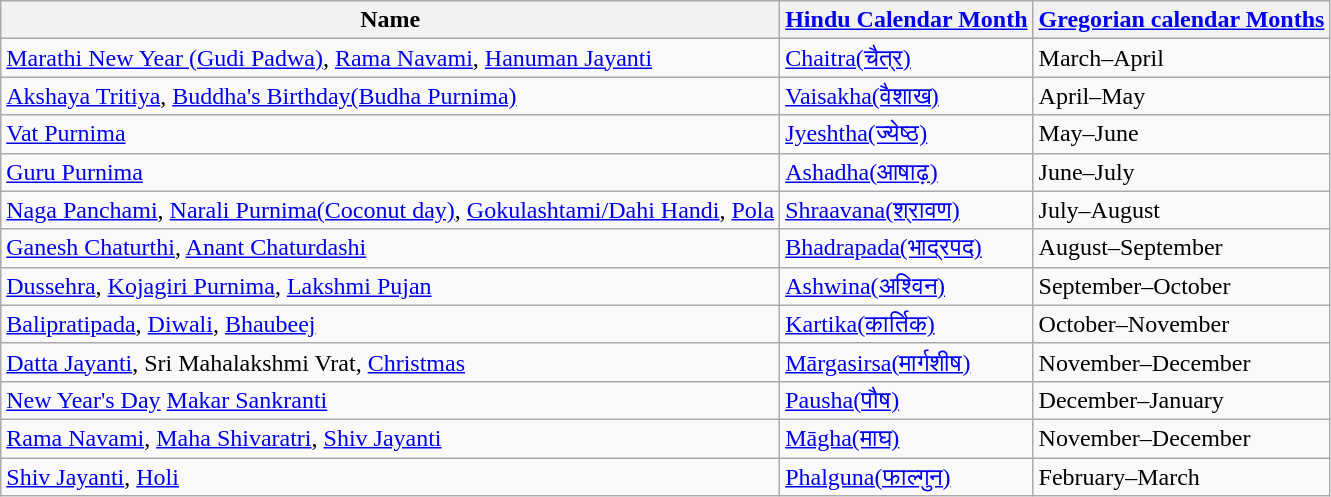<table class="wikitable sortable">
<tr>
<th>Name</th>
<th><a href='#'>Hindu Calendar Month</a></th>
<th><a href='#'>Gregorian calendar Months</a></th>
</tr>
<tr>
<td><a href='#'>Marathi New Year (Gudi Padwa)</a>, <a href='#'>Rama Navami</a>, <a href='#'>Hanuman Jayanti</a></td>
<td><a href='#'>Chaitra(चैत्र)</a></td>
<td>March–April</td>
</tr>
<tr>
<td><a href='#'>Akshaya Tritiya</a>, <a href='#'>Buddha's Birthday(Budha Purnima)</a></td>
<td><a href='#'>Vaisakha(वैशाख)</a></td>
<td>April–May</td>
</tr>
<tr>
<td><a href='#'>Vat Purnima</a></td>
<td><a href='#'>Jyeshtha(ज्येष्ठ)</a></td>
<td>May–June</td>
</tr>
<tr>
<td><a href='#'>Guru Purnima</a></td>
<td><a href='#'>Ashadha(आषाढ़)</a></td>
<td>June–July</td>
</tr>
<tr>
<td><a href='#'>Naga Panchami</a>, <a href='#'>Narali Purnima(Coconut day)</a>, <a href='#'>Gokulashtami/Dahi Handi</a>, <a href='#'>Pola</a></td>
<td><a href='#'>Shraavana(श्रावण)</a></td>
<td>July–August</td>
</tr>
<tr>
<td><a href='#'>Ganesh Chaturthi</a>, <a href='#'>Anant Chaturdashi</a></td>
<td><a href='#'>Bhadrapada(भाद्रपद)</a></td>
<td>August–September</td>
</tr>
<tr>
<td><a href='#'>Dussehra</a>, <a href='#'>Kojagiri Purnima</a>, <a href='#'>Lakshmi Pujan</a></td>
<td><a href='#'>Ashwina(अश्विन)</a></td>
<td>September–October</td>
</tr>
<tr>
<td><a href='#'>Balipratipada</a>, <a href='#'>Diwali</a>, <a href='#'>Bhaubeej</a></td>
<td><a href='#'>Kartika(कार्तिक)</a></td>
<td>October–November</td>
</tr>
<tr>
<td><a href='#'>Datta Jayanti</a>, Sri Mahalakshmi Vrat, <a href='#'>Christmas</a></td>
<td><a href='#'>Mārgasirsa(मार्गशीष)</a></td>
<td>November–December</td>
</tr>
<tr>
<td><a href='#'>New Year's Day</a> <a href='#'>Makar Sankranti</a></td>
<td><a href='#'>Pausha(पौष)</a></td>
<td>December–January</td>
</tr>
<tr>
<td><a href='#'>Rama Navami</a>, <a href='#'>Maha Shivaratri</a>, <a href='#'>Shiv Jayanti</a></td>
<td><a href='#'>Māgha(माघ)</a></td>
<td>November–December</td>
</tr>
<tr>
<td><a href='#'>Shiv Jayanti</a>, <a href='#'>Holi</a></td>
<td><a href='#'>Phalguna(फाल्गुन)</a></td>
<td>February–March</td>
</tr>
</table>
